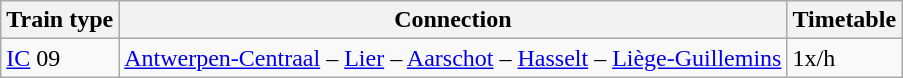<table class="wikitable">
<tr>
<th>Train type</th>
<th>Connection</th>
<th>Timetable</th>
</tr>
<tr>
<td><a href='#'>IC</a> 09</td>
<td><a href='#'>Antwerpen-Centraal</a> – <a href='#'>Lier</a> – <a href='#'>Aarschot</a> – <a href='#'>Hasselt</a> – <a href='#'>Liège-Guillemins</a></td>
<td>1x/h</td>
</tr>
</table>
